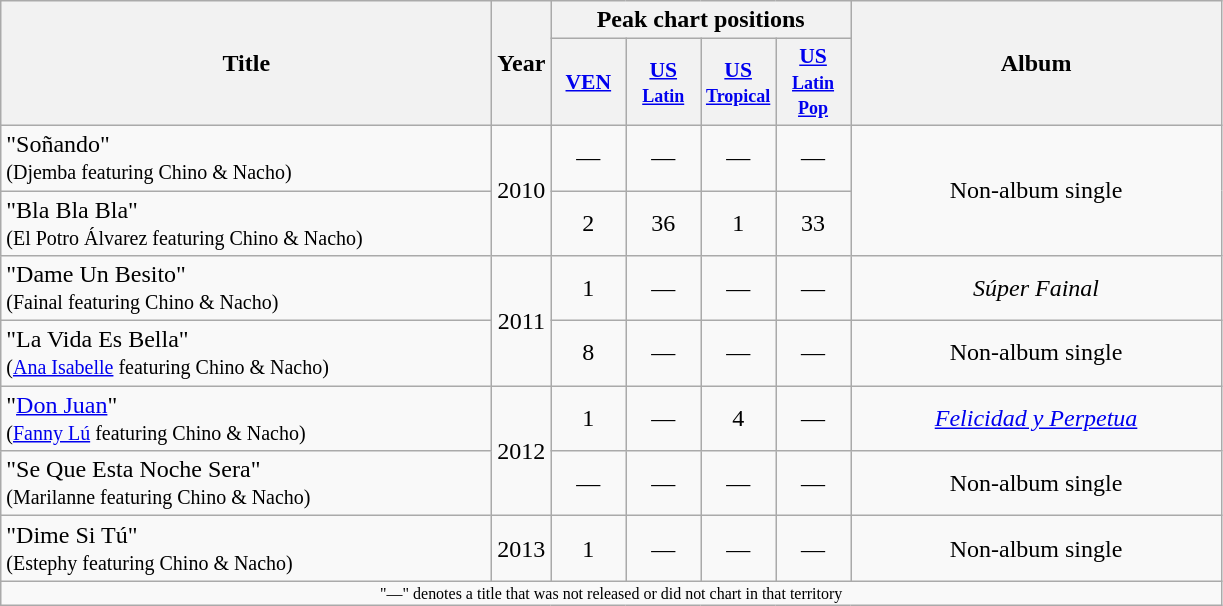<table class="wikitable" style="text-align:center;" border="1">
<tr>
<th scope="col" rowspan="2" style="width:20em;">Title</th>
<th scope="col" rowspan="2" style="width:2em;">Year</th>
<th scope="col" colspan="4">Peak chart positions</th>
<th scope="col" rowspan="2" style="width:15em;">Album</th>
</tr>
<tr>
<th scope="col" style="width:3em;font-size:90%;"><a href='#'>VEN</a> <br></th>
<th scope="col" style="width:3em;font-size:90%;"><a href='#'>US <br> <small>Latin</small></a><br></th>
<th scope="col" style="width:3em;font-size:90%;"><a href='#'>US <br> <small>Tropical</small></a><br></th>
<th scope="col" style="width:3em;font-size:90%;"><a href='#'>US <br> <small>Latin<br>Pop</small></a><br></th>
</tr>
<tr>
<td align="left">"Soñando" <br><small>(Djemba featuring Chino & Nacho)</small></td>
<td align="center" rowspan="2">2010</td>
<td align="center">—</td>
<td align="center">—</td>
<td align="center">—</td>
<td align="center">—</td>
<td rowspan="2">Non-album single</td>
</tr>
<tr>
<td align="left">"Bla Bla Bla" <br><small>(El Potro Álvarez featuring Chino & Nacho)</small></td>
<td align="center">2</td>
<td align="center">36</td>
<td align="center">1</td>
<td align="center">33</td>
</tr>
<tr>
<td align="left">"Dame Un Besito" <br><small>(Fainal featuring Chino & Nacho)</small></td>
<td align="center" rowspan="2">2011</td>
<td align="center">1</td>
<td align="center">—</td>
<td align="center">—</td>
<td align="center">—</td>
<td><em>Súper Fainal</em></td>
</tr>
<tr>
<td align="left">"La Vida Es Bella" <br><small>(<a href='#'>Ana Isabelle</a> featuring Chino & Nacho)</small></td>
<td align="center">8</td>
<td align="center">—</td>
<td align="center">—</td>
<td align="center">—</td>
<td>Non-album single</td>
</tr>
<tr>
<td align="left">"<a href='#'>Don Juan</a>" <br><small>(<a href='#'>Fanny Lú</a> featuring Chino & Nacho)</small></td>
<td align="center" rowspan="2">2012</td>
<td align="center">1</td>
<td align="center">—</td>
<td align="center">4</td>
<td align="center">—</td>
<td><em><a href='#'>Felicidad y Perpetua</a></em></td>
</tr>
<tr>
<td align="left">"Se Que Esta Noche Sera" <br><small>(Marilanne featuring Chino & Nacho)</small></td>
<td align="center">—</td>
<td align="center">—</td>
<td align="center">—</td>
<td align="center">—</td>
<td>Non-album single</td>
</tr>
<tr>
<td align="left">"Dime Si Tú" <br><small>(Estephy featuring Chino & Nacho)</small></td>
<td>2013</td>
<td align="center">1</td>
<td align="center">—</td>
<td align="center">—</td>
<td align="center">—</td>
<td>Non-album single</td>
</tr>
<tr>
<td colspan="14" style="text-align:center; font-size:8pt;">"—" denotes a title that was not released or did not chart in that territory</td>
</tr>
</table>
